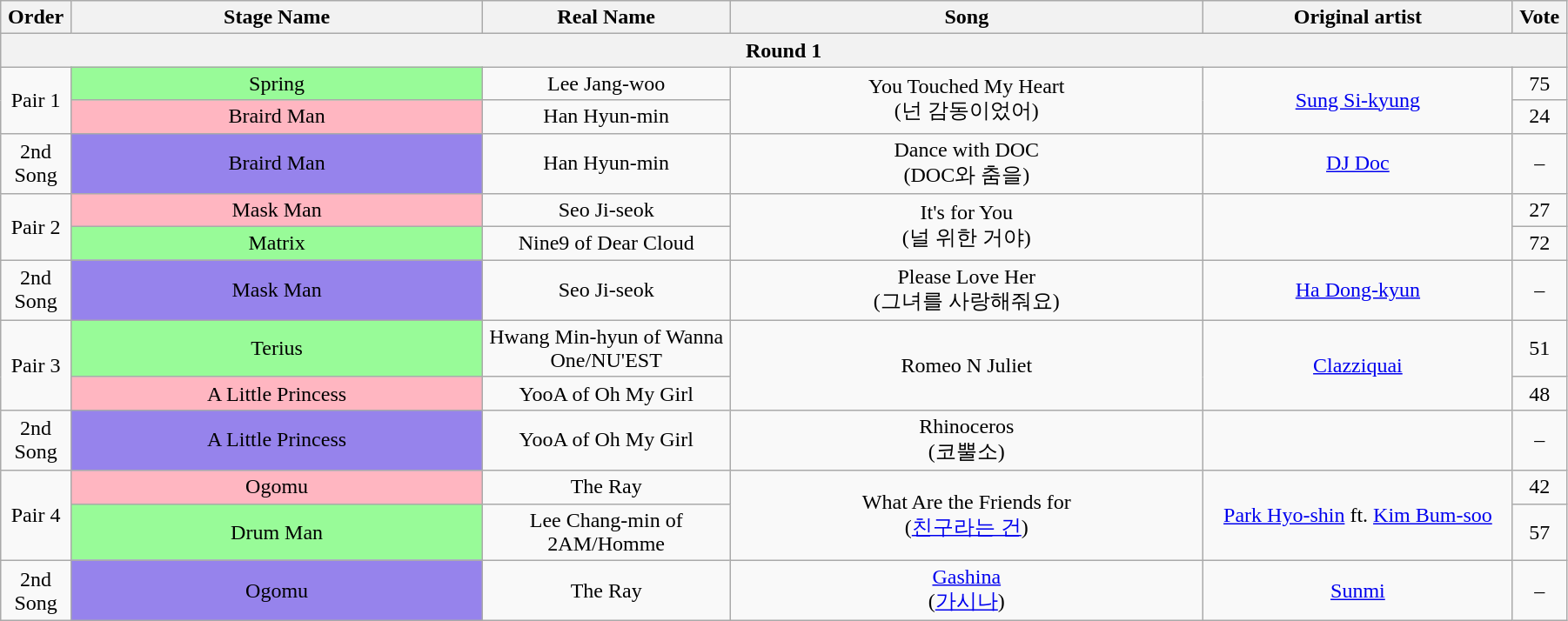<table class="wikitable" style="text-align:center; width:95%;">
<tr>
<th style="width:1%;">Order</th>
<th style="width:20%;">Stage Name</th>
<th style="width:12%;">Real Name</th>
<th style="width:23%;">Song</th>
<th style="width:15%;">Original artist</th>
<th style="width:1%;">Vote</th>
</tr>
<tr>
<th colspan=6>Round 1</th>
</tr>
<tr>
<td rowspan=2>Pair 1</td>
<td bgcolor="palegreen">Spring</td>
<td>Lee Jang-woo</td>
<td rowspan=2>You Touched My Heart<br>(넌 감동이었어)</td>
<td rowspan=2><a href='#'>Sung Si-kyung</a></td>
<td>75</td>
</tr>
<tr>
<td bgcolor="lightpink">Braird Man</td>
<td>Han Hyun-min</td>
<td>24</td>
</tr>
<tr>
<td>2nd Song</td>
<td bgcolor="#9683EC">Braird Man</td>
<td>Han Hyun-min</td>
<td>Dance with DOC<br>(DOC와 춤을)</td>
<td><a href='#'>DJ Doc</a></td>
<td>–</td>
</tr>
<tr>
<td rowspan=2>Pair 2</td>
<td bgcolor="lightpink">Mask Man</td>
<td>Seo Ji-seok</td>
<td rowspan=2>It's for You<br>(널 위한 거야)</td>
<td rowspan=2></td>
<td>27</td>
</tr>
<tr>
<td bgcolor="palegreen">Matrix</td>
<td>Nine9 of Dear Cloud</td>
<td>72</td>
</tr>
<tr>
<td>2nd Song</td>
<td bgcolor="#9683EC">Mask Man</td>
<td>Seo Ji-seok</td>
<td>Please Love Her<br>(그녀를 사랑해줘요)</td>
<td><a href='#'>Ha Dong-kyun</a></td>
<td>–</td>
</tr>
<tr>
<td rowspan=2>Pair 3</td>
<td bgcolor="palegreen">Terius</td>
<td>Hwang Min-hyun of Wanna One/NU'EST</td>
<td rowspan=2>Romeo N Juliet</td>
<td rowspan=2><a href='#'>Clazziquai</a></td>
<td>51</td>
</tr>
<tr>
<td bgcolor="lightpink">A Little Princess</td>
<td>YooA of Oh My Girl</td>
<td>48</td>
</tr>
<tr>
<td>2nd Song</td>
<td bgcolor="#9683EC">A Little Princess</td>
<td>YooA of Oh My Girl</td>
<td>Rhinoceros<br>(코뿔소)</td>
<td></td>
<td>–</td>
</tr>
<tr>
<td rowspan=2>Pair 4</td>
<td bgcolor="lightpink">Ogomu</td>
<td>The Ray</td>
<td rowspan=2>What Are the Friends for<br>(<a href='#'>친구라는 건</a>)</td>
<td rowspan=2><a href='#'>Park Hyo-shin</a> ft. <a href='#'>Kim Bum-soo</a></td>
<td>42</td>
</tr>
<tr>
<td bgcolor="palegreen">Drum Man</td>
<td>Lee Chang-min of 2AM/Homme</td>
<td>57</td>
</tr>
<tr>
<td>2nd Song</td>
<td bgcolor="#9683EC">Ogomu</td>
<td>The Ray</td>
<td><a href='#'>Gashina</a><br>(<a href='#'>가시나</a>)</td>
<td><a href='#'>Sunmi</a></td>
<td>–</td>
</tr>
</table>
